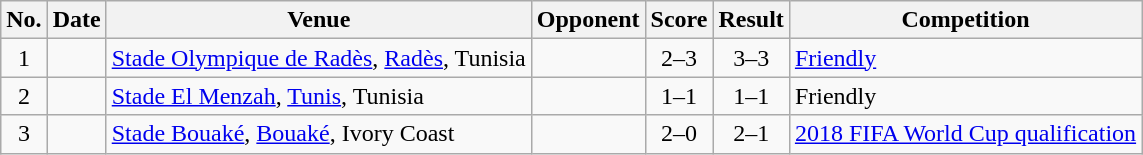<table class="wikitable sortable">
<tr>
<th scope="col">No.</th>
<th scope="col">Date</th>
<th scope="col">Venue</th>
<th scope="col">Opponent</th>
<th scope="col">Score</th>
<th scope="col">Result</th>
<th scope="col">Competition</th>
</tr>
<tr>
<td align="center">1</td>
<td></td>
<td><a href='#'>Stade Olympique de Radès</a>, <a href='#'>Radès</a>, Tunisia</td>
<td></td>
<td align="center">2–3</td>
<td align="center">3–3</td>
<td><a href='#'>Friendly</a></td>
</tr>
<tr>
<td align="center">2</td>
<td></td>
<td><a href='#'>Stade El Menzah</a>, <a href='#'>Tunis</a>, Tunisia</td>
<td></td>
<td align="center">1–1</td>
<td align="center">1–1</td>
<td>Friendly</td>
</tr>
<tr>
<td align="center">3</td>
<td></td>
<td><a href='#'>Stade Bouaké</a>, <a href='#'>Bouaké</a>, Ivory Coast</td>
<td></td>
<td align="center">2–0</td>
<td align="center">2–1</td>
<td><a href='#'>2018 FIFA World Cup qualification</a></td>
</tr>
</table>
